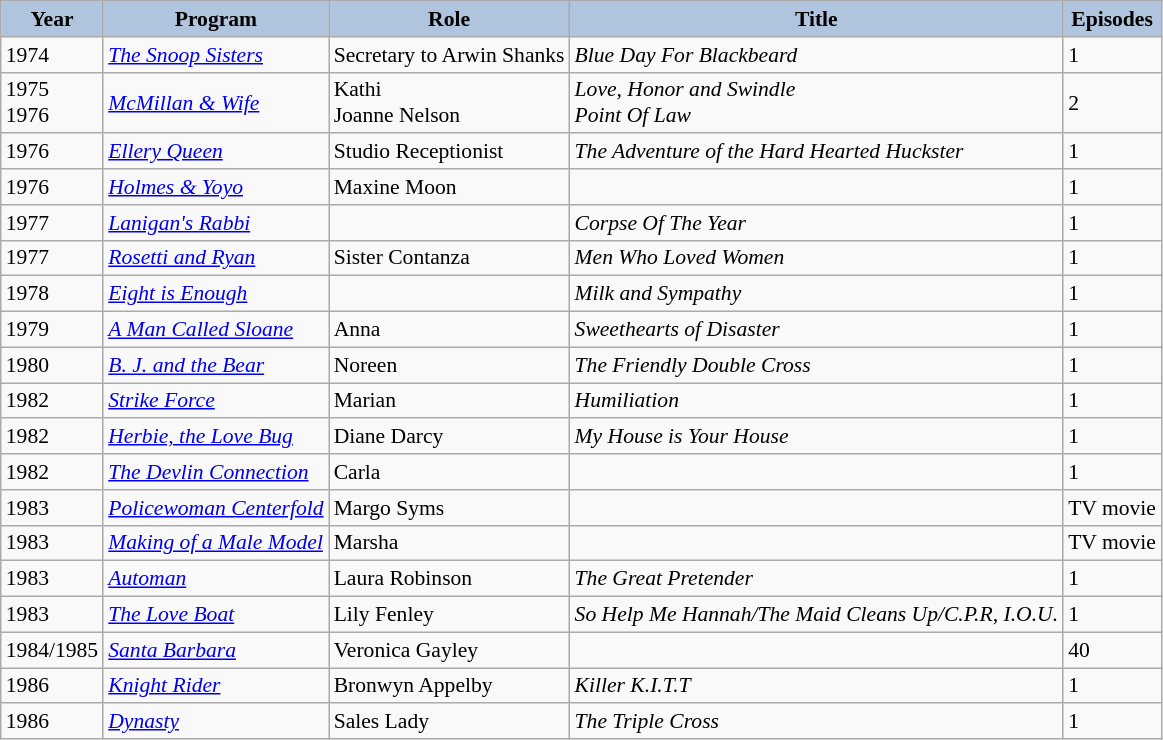<table class="wikitable" border="1" style="font-size: 90%;" ;>
<tr style="text-align:center;">
<th style="background:#B0C4DE;">Year</th>
<th style="background:#B0C4DE;">Program</th>
<th style="background:#B0C4DE;">Role</th>
<th style="background:#B0C4DE;">Title</th>
<th style="background:#B0C4DE;">Episodes</th>
</tr>
<tr>
<td>1974</td>
<td><em><a href='#'>The Snoop Sisters</a></em></td>
<td>Secretary to Arwin Shanks</td>
<td><em>Blue Day For Blackbeard</em></td>
<td>1</td>
</tr>
<tr>
<td>1975<br>1976</td>
<td><em><a href='#'>McMillan & Wife</a></em></td>
<td>Kathi<br>Joanne Nelson</td>
<td><em>Love, Honor and Swindle</em><br><em>Point Of Law</em></td>
<td>2</td>
</tr>
<tr>
<td>1976</td>
<td><em><a href='#'>Ellery Queen</a></em></td>
<td>Studio Receptionist</td>
<td><em>The Adventure of the Hard Hearted Huckster</em></td>
<td>1</td>
</tr>
<tr>
<td>1976</td>
<td><em><a href='#'>Holmes & Yoyo</a></em></td>
<td>Maxine Moon</td>
<td></td>
<td>1</td>
</tr>
<tr>
<td>1977</td>
<td><em><a href='#'>Lanigan's Rabbi</a></em></td>
<td></td>
<td><em>Corpse Of The Year</em></td>
<td>1</td>
</tr>
<tr>
<td>1977</td>
<td><em><a href='#'>Rosetti and Ryan</a></em></td>
<td>Sister Contanza</td>
<td><em>Men Who Loved Women</em></td>
<td>1</td>
</tr>
<tr>
<td>1978</td>
<td><em><a href='#'>Eight is Enough</a></em></td>
<td></td>
<td><em>Milk and Sympathy</em></td>
<td>1</td>
</tr>
<tr>
<td>1979</td>
<td><em><a href='#'>A Man Called Sloane</a></em></td>
<td>Anna</td>
<td><em>Sweethearts of Disaster</em></td>
<td>1</td>
</tr>
<tr>
<td>1980</td>
<td><em><a href='#'>B. J. and the Bear</a></em></td>
<td>Noreen</td>
<td><em>The Friendly Double Cross</em></td>
<td>1</td>
</tr>
<tr>
<td>1982</td>
<td><em><a href='#'>Strike Force</a></em></td>
<td>Marian</td>
<td><em>Humiliation</em></td>
<td>1</td>
</tr>
<tr>
<td>1982</td>
<td><em><a href='#'>Herbie, the Love Bug</a></em></td>
<td>Diane Darcy</td>
<td><em>My House is Your House</em></td>
<td>1</td>
</tr>
<tr>
<td>1982</td>
<td><em><a href='#'>The Devlin Connection</a></em></td>
<td>Carla</td>
<td></td>
<td>1</td>
</tr>
<tr>
<td>1983</td>
<td><em><a href='#'>Policewoman Centerfold</a></em></td>
<td>Margo Syms</td>
<td></td>
<td>TV movie</td>
</tr>
<tr>
<td>1983</td>
<td><em><a href='#'>Making of a Male Model</a></em></td>
<td>Marsha</td>
<td></td>
<td>TV movie</td>
</tr>
<tr>
<td>1983</td>
<td><em><a href='#'>Automan</a></em></td>
<td>Laura Robinson</td>
<td><em>The Great Pretender</em></td>
<td>1</td>
</tr>
<tr>
<td>1983</td>
<td><em><a href='#'>The Love Boat</a></em></td>
<td>Lily Fenley</td>
<td><em>So Help Me Hannah/The Maid Cleans Up/C.P.R, I.O.U.</em></td>
<td>1</td>
</tr>
<tr>
<td>1984/1985</td>
<td><em><a href='#'>Santa Barbara</a></em></td>
<td>Veronica Gayley</td>
<td></td>
<td>40</td>
</tr>
<tr>
<td>1986</td>
<td><em><a href='#'>Knight Rider</a></em></td>
<td>Bronwyn Appelby</td>
<td><em>Killer K.I.T.T</em></td>
<td>1</td>
</tr>
<tr>
<td>1986</td>
<td><em><a href='#'>Dynasty</a></em></td>
<td>Sales Lady</td>
<td><em>The Triple Cross</em></td>
<td>1</td>
</tr>
</table>
